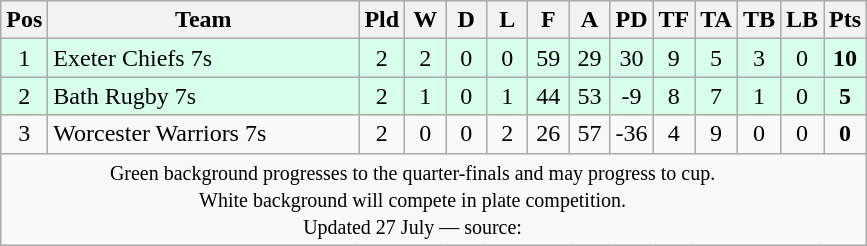<table class="wikitable" style="text-align: center;">
<tr>
<th width="20">Pos</th>
<th width="200">Team</th>
<th width="20">Pld</th>
<th width="20">W</th>
<th width="20">D</th>
<th width="20">L</th>
<th width="20">F</th>
<th width="20">A</th>
<th width="20">PD</th>
<th width="20">TF</th>
<th width="20">TA</th>
<th width="20">TB</th>
<th width="20">LB</th>
<th width="20">Pts</th>
</tr>
<tr bgcolor=#d8ffeb>
<td>1</td>
<td align=left>Exeter Chiefs 7s</td>
<td>2</td>
<td>2</td>
<td>0</td>
<td>0</td>
<td>59</td>
<td>29</td>
<td>30</td>
<td>9</td>
<td>5</td>
<td>3</td>
<td>0</td>
<td><strong>10</strong></td>
</tr>
<tr bgcolor=#d8ffeb>
<td>2</td>
<td align=left>Bath Rugby 7s</td>
<td>2</td>
<td>1</td>
<td>0</td>
<td>1</td>
<td>44</td>
<td>53</td>
<td>-9</td>
<td>8</td>
<td>7</td>
<td>1</td>
<td>0</td>
<td><strong>5</strong></td>
</tr>
<tr>
<td>3</td>
<td align=left>Worcester Warriors 7s</td>
<td>2</td>
<td>0</td>
<td>0</td>
<td>2</td>
<td>26</td>
<td>57</td>
<td>-36</td>
<td>4</td>
<td>9</td>
<td>0</td>
<td>0</td>
<td><strong>0</strong></td>
</tr>
<tr align=center>
<td colspan="13" style="border:0px"><small>Green background progresses to the quarter-finals and may progress to cup.<br>White background will compete in plate competition.<br>Updated 27 July — source: </small></td>
</tr>
</table>
